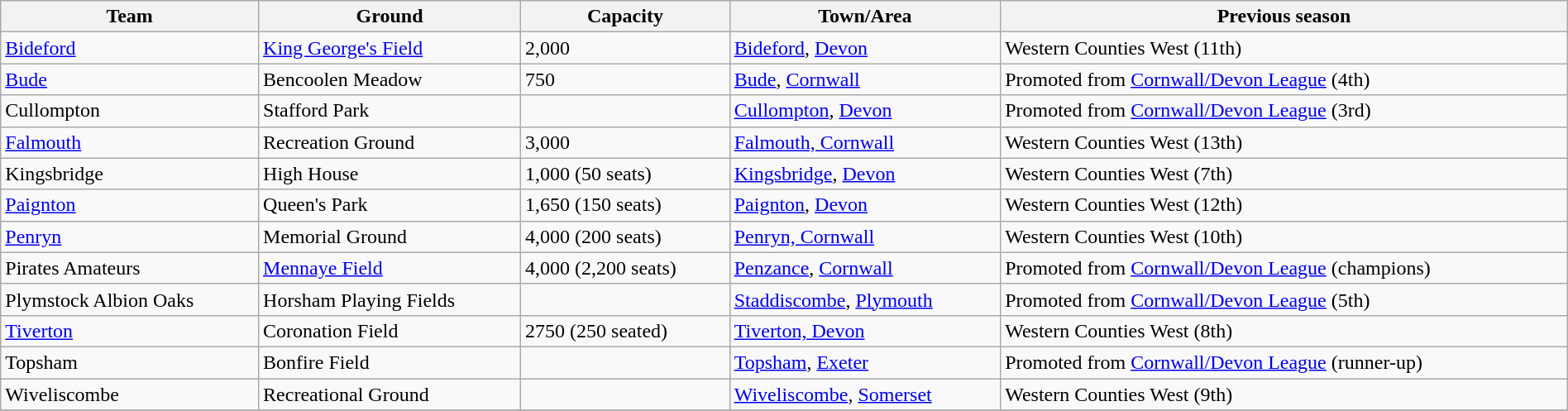<table class="wikitable sortable" width=100%>
<tr>
<th>Team</th>
<th>Ground</th>
<th>Capacity</th>
<th>Town/Area</th>
<th>Previous season</th>
</tr>
<tr>
<td><a href='#'>Bideford</a></td>
<td><a href='#'>King George's Field</a></td>
<td>2,000</td>
<td><a href='#'>Bideford</a>, <a href='#'>Devon</a></td>
<td>Western Counties West (11th)</td>
</tr>
<tr>
<td><a href='#'>Bude</a></td>
<td>Bencoolen Meadow</td>
<td>750</td>
<td><a href='#'>Bude</a>, <a href='#'>Cornwall</a></td>
<td>Promoted from <a href='#'>Cornwall/Devon League</a> (4th)</td>
</tr>
<tr>
<td>Cullompton</td>
<td>Stafford Park</td>
<td></td>
<td><a href='#'>Cullompton</a>, <a href='#'>Devon</a></td>
<td>Promoted from <a href='#'>Cornwall/Devon League</a> (3rd)</td>
</tr>
<tr>
<td><a href='#'>Falmouth</a></td>
<td>Recreation Ground</td>
<td>3,000</td>
<td><a href='#'>Falmouth, Cornwall</a></td>
<td>Western Counties West (13th)</td>
</tr>
<tr>
<td>Kingsbridge</td>
<td>High House</td>
<td>1,000 (50 seats)</td>
<td><a href='#'>Kingsbridge</a>, <a href='#'>Devon</a></td>
<td>Western Counties West (7th)</td>
</tr>
<tr>
<td><a href='#'>Paignton</a></td>
<td>Queen's Park</td>
<td>1,650 (150 seats)</td>
<td><a href='#'>Paignton</a>, <a href='#'>Devon</a></td>
<td>Western Counties West (12th)</td>
</tr>
<tr>
<td><a href='#'>Penryn</a></td>
<td>Memorial Ground</td>
<td>4,000 (200 seats)</td>
<td><a href='#'>Penryn, Cornwall</a></td>
<td>Western Counties West (10th)</td>
</tr>
<tr>
<td>Pirates Amateurs</td>
<td><a href='#'>Mennaye Field</a></td>
<td>4,000 (2,200 seats)</td>
<td><a href='#'>Penzance</a>, <a href='#'>Cornwall</a></td>
<td>Promoted from <a href='#'>Cornwall/Devon League</a> (champions)</td>
</tr>
<tr>
<td>Plymstock Albion Oaks</td>
<td>Horsham Playing Fields</td>
<td></td>
<td><a href='#'>Staddiscombe</a>, <a href='#'>Plymouth</a></td>
<td>Promoted from <a href='#'>Cornwall/Devon League</a> (5th)</td>
</tr>
<tr>
<td><a href='#'>Tiverton</a></td>
<td>Coronation Field</td>
<td>2750 (250 seated)</td>
<td><a href='#'>Tiverton, Devon</a></td>
<td>Western Counties West (8th)</td>
</tr>
<tr>
<td>Topsham</td>
<td>Bonfire Field</td>
<td></td>
<td><a href='#'>Topsham</a>, <a href='#'>Exeter</a></td>
<td>Promoted from <a href='#'>Cornwall/Devon League</a> (runner-up)</td>
</tr>
<tr>
<td>Wiveliscombe</td>
<td>Recreational Ground</td>
<td></td>
<td><a href='#'>Wiveliscombe</a>, <a href='#'>Somerset</a></td>
<td>Western Counties West (9th)</td>
</tr>
<tr>
</tr>
</table>
